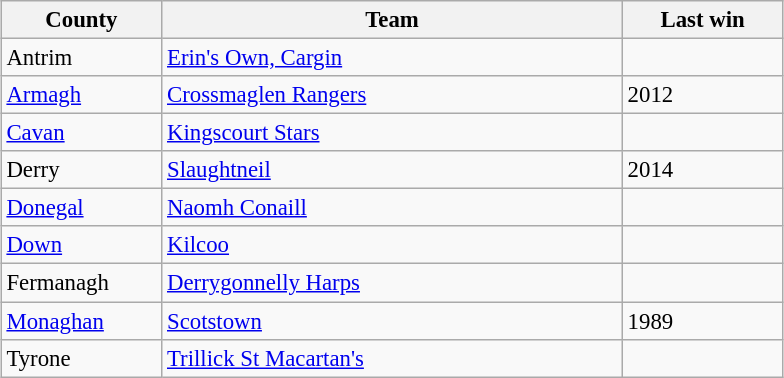<table class="wikitable sortable" style="font-size: 95%; text-align:center; margin-left: auto; margin-right: auto; border: none;">
<tr>
<th scope="col" width="100">County</th>
<th scope="col" width="300">Team</th>
<th scope="col" width="100">Last win</th>
</tr>
<tr align="Left">
<td>Antrim</td>
<td> <a href='#'>Erin's Own, Cargin</a></td>
<td></td>
</tr>
<tr align="Left">
<td><a href='#'>Armagh</a></td>
<td> <a href='#'>Crossmaglen Rangers</a></td>
<td>2012</td>
</tr>
<tr align="Left">
<td><a href='#'>Cavan</a></td>
<td> <a href='#'>Kingscourt Stars</a></td>
<td></td>
</tr>
<tr align="Left">
<td>Derry</td>
<td> <a href='#'>Slaughtneil</a></td>
<td>2014</td>
</tr>
<tr align="Left">
<td><a href='#'>Donegal</a></td>
<td> <a href='#'>Naomh Conaill</a></td>
<td></td>
</tr>
<tr align="Left">
<td><a href='#'>Down</a></td>
<td> <a href='#'>Kilcoo</a></td>
<td></td>
</tr>
<tr align="Left">
<td>Fermanagh</td>
<td> <a href='#'>Derrygonnelly Harps</a></td>
<td></td>
</tr>
<tr align="Left">
<td><a href='#'>Monaghan</a></td>
<td> <a href='#'>Scotstown</a></td>
<td>1989</td>
</tr>
<tr align="Left">
<td>Tyrone</td>
<td> <a href='#'>Trillick St Macartan's</a></td>
<td></td>
</tr>
</table>
